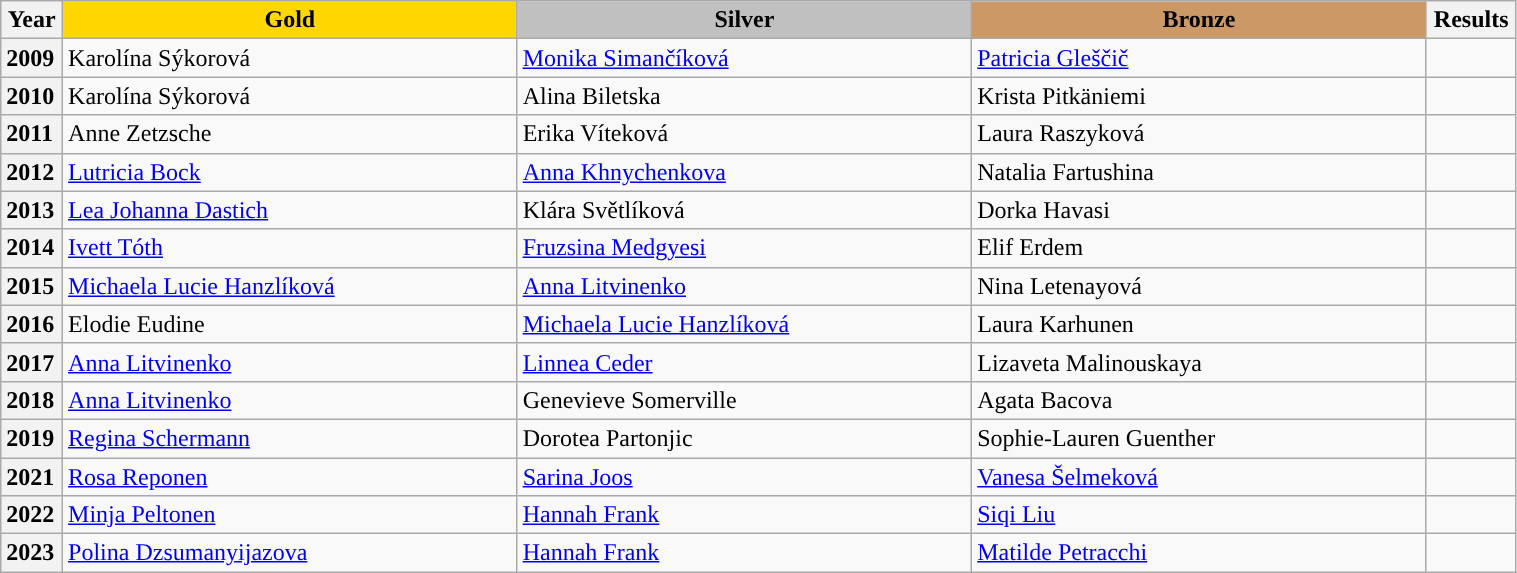<table class="wikitable unsortable" style="text-align:left; width:80%;">
<tr>
<th scope="col" style="text-align:center;">Year</th>
<td scope="col" style="text-align:center; width:30%; background:gold"><strong>Gold</strong></td>
<td scope="col" style="text-align:center; width:30%; background:silver"><strong>Silver</strong></td>
<td scope="col" style="text-align:center; width:30%; background:#c96"><strong>Bronze</strong></td>
<th scope="col" style="text-align:center;">Results</th>
</tr>
<tr>
<th scope="row" style="text-align:left">2009</th>
<td> Karolína Sýkorová</td>
<td> <a href='#'>Monika Simančíková</a></td>
<td> <a href='#'>Patricia Gleščič</a></td>
<td></td>
</tr>
<tr>
<th scope="row" style="text-align:left">2010</th>
<td> Karolína Sýkorová</td>
<td> Alina Biletska</td>
<td> Krista Pitkäniemi</td>
<td></td>
</tr>
<tr>
<th scope="row" style="text-align:left">2011</th>
<td> Anne Zetzsche</td>
<td> Erika Víteková</td>
<td> Laura Raszyková</td>
<td></td>
</tr>
<tr>
<th scope="row" style="text-align:left">2012</th>
<td> <a href='#'>Lutricia Bock</a></td>
<td> <a href='#'>Anna Khnychenkova</a></td>
<td> Natalia Fartushina</td>
<td></td>
</tr>
<tr>
<th scope="row" style="text-align:left">2013</th>
<td> <a href='#'>Lea Johanna Dastich</a></td>
<td> Klára Světlíková</td>
<td> Dorka Havasi</td>
<td></td>
</tr>
<tr>
<th scope="row" style="text-align:left">2014</th>
<td> <a href='#'>Ivett Tóth</a></td>
<td> <a href='#'>Fruzsina Medgyesi</a></td>
<td> Elif Erdem</td>
<td></td>
</tr>
<tr>
<th scope="row" style="text-align:left">2015</th>
<td> <a href='#'>Michaela Lucie Hanzlíková</a></td>
<td> <a href='#'>Anna Litvinenko</a></td>
<td> Nina Letenayová</td>
<td></td>
</tr>
<tr>
<th scope="row" style="text-align:left">2016</th>
<td> Elodie Eudine</td>
<td> <a href='#'>Michaela Lucie Hanzlíková</a></td>
<td> Laura Karhunen</td>
<td></td>
</tr>
<tr>
<th scope="row" style="text-align:left">2017</th>
<td> <a href='#'>Anna Litvinenko</a></td>
<td> <a href='#'>Linnea Ceder</a></td>
<td> Lizaveta Malinouskaya</td>
<td></td>
</tr>
<tr>
<th scope="row" style="text-align:left">2018</th>
<td> <a href='#'>Anna Litvinenko</a></td>
<td> Genevieve Somerville</td>
<td> Agata Bacova</td>
<td></td>
</tr>
<tr>
<th scope="row" style="text-align:left">2019</th>
<td> <a href='#'>Regina Schermann</a></td>
<td> Dorotea Partonjic</td>
<td> Sophie-Lauren Guenther</td>
<td></td>
</tr>
<tr>
<th scope="row" style="text-align:left">2021</th>
<td> <a href='#'>Rosa Reponen</a></td>
<td> <a href='#'>Sarina Joos</a></td>
<td> <a href='#'>Vanesa Šelmeková</a></td>
<td></td>
</tr>
<tr>
<th scope="row" style="text-align:left">2022</th>
<td> <a href='#'>Minja Peltonen</a></td>
<td> <a href='#'>Hannah Frank</a></td>
<td> <a href='#'>Siqi Liu</a></td>
<td></td>
</tr>
<tr>
<th scope="row" style="text-align:left">2023</th>
<td> <a href='#'>Polina Dzsumanyijazova</a></td>
<td> <a href='#'>Hannah Frank</a></td>
<td> <a href='#'>Matilde Petracchi</a></td>
<td></td>
</tr>
</table>
